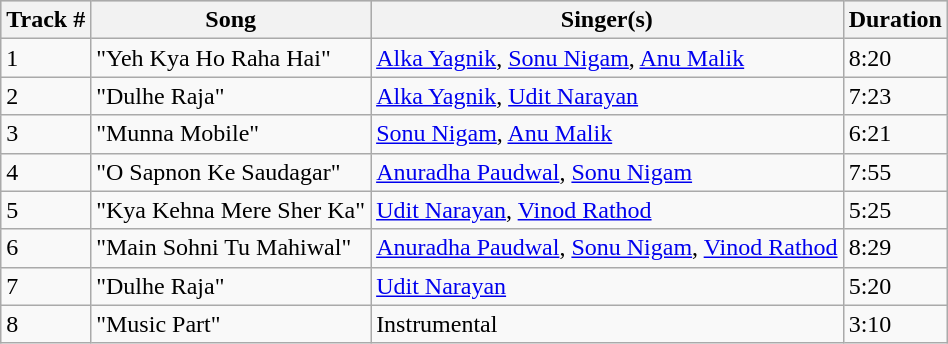<table class="wikitable">
<tr style="background:#ccc; text-align:center;">
<th>Track #</th>
<th>Song</th>
<th>Singer(s)</th>
<th>Duration</th>
</tr>
<tr>
<td>1</td>
<td>"Yeh Kya Ho Raha Hai"</td>
<td><a href='#'>Alka Yagnik</a>, <a href='#'>Sonu Nigam</a>, <a href='#'>Anu Malik</a></td>
<td>8:20</td>
</tr>
<tr>
<td>2</td>
<td>"Dulhe Raja"</td>
<td><a href='#'>Alka Yagnik</a>, <a href='#'>Udit Narayan</a></td>
<td>7:23</td>
</tr>
<tr>
<td>3</td>
<td>"Munna Mobile"</td>
<td><a href='#'>Sonu Nigam</a>, <a href='#'>Anu Malik</a></td>
<td>6:21</td>
</tr>
<tr>
<td>4</td>
<td>"O Sapnon Ke Saudagar"</td>
<td><a href='#'>Anuradha Paudwal</a>, <a href='#'>Sonu Nigam</a></td>
<td>7:55</td>
</tr>
<tr>
<td>5</td>
<td>"Kya Kehna Mere Sher Ka"</td>
<td><a href='#'>Udit Narayan</a>, <a href='#'>Vinod Rathod</a></td>
<td>5:25</td>
</tr>
<tr>
<td>6</td>
<td>"Main Sohni Tu Mahiwal"</td>
<td><a href='#'>Anuradha Paudwal</a>, <a href='#'>Sonu Nigam</a>, <a href='#'>Vinod Rathod</a></td>
<td>8:29</td>
</tr>
<tr>
<td>7</td>
<td>"Dulhe Raja"</td>
<td><a href='#'>Udit Narayan</a></td>
<td>5:20</td>
</tr>
<tr>
<td>8</td>
<td>"Music Part"</td>
<td>Instrumental</td>
<td>3:10</td>
</tr>
</table>
